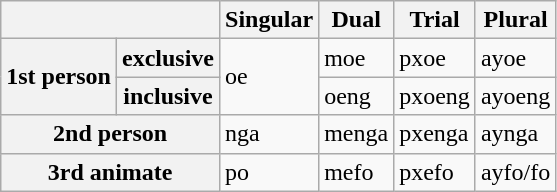<table class="wikitable">
<tr>
<th colspan="2"></th>
<th>Singular</th>
<th>Dual</th>
<th>Trial</th>
<th>Plural</th>
</tr>
<tr>
<th rowspan="2">1st person</th>
<th>exclusive</th>
<td rowspan="2">oe</td>
<td>moe</td>
<td>pxoe</td>
<td>ayoe</td>
</tr>
<tr>
<th>inclusive</th>
<td>oeng</td>
<td>pxoeng</td>
<td>ayoeng</td>
</tr>
<tr>
<th colspan="2">2nd person</th>
<td>nga</td>
<td>menga</td>
<td>pxenga</td>
<td>aynga</td>
</tr>
<tr>
<th colspan="2">3rd animate</th>
<td>po</td>
<td>mefo</td>
<td>pxefo</td>
<td>ayfo/fo</td>
</tr>
</table>
